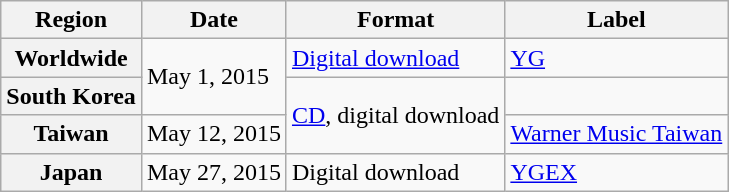<table class="wikitable plainrowheaders">
<tr>
<th>Region</th>
<th>Date</th>
<th>Format</th>
<th>Label</th>
</tr>
<tr>
<th scope="row">Worldwide</th>
<td rowspan=2>May 1, 2015</td>
<td><a href='#'>Digital download</a></td>
<td><a href='#'>YG</a></td>
</tr>
<tr>
<th scope="row">South Korea</th>
<td rowspan=2><a href='#'>CD</a>, digital download</td>
<td></td>
</tr>
<tr>
<th scope="row">Taiwan</th>
<td>May 12, 2015</td>
<td><a href='#'>Warner Music Taiwan</a></td>
</tr>
<tr>
<th scope="row">Japan</th>
<td>May 27, 2015</td>
<td>Digital download</td>
<td><a href='#'>YGEX</a></td>
</tr>
</table>
